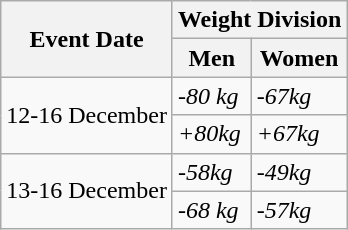<table class="wikitable" style="border: none;">
<tr>
<th colspan="1" rowspan="2">Event Date</th>
<th colspan="2">Weight Division</th>
</tr>
<tr>
<th>Men</th>
<th>Women</th>
</tr>
<tr>
<td rowspan="2">12-16 December</td>
<td><em>-80 kg</em></td>
<td><em>-67kg</em></td>
</tr>
<tr>
<td><em>+80kg</em></td>
<td><em>+67kg</em></td>
</tr>
<tr>
<td rowspan="2">13-16 December</td>
<td><em>-58kg</em></td>
<td><em>-49kg</em></td>
</tr>
<tr>
<td><em>-68 kg</em></td>
<td><em>-57kg</em></td>
</tr>
</table>
